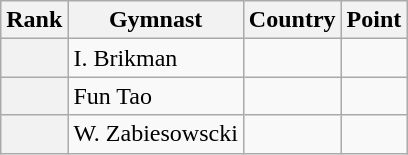<table class="wikitable sortable">
<tr>
<th>Rank</th>
<th>Gymnast</th>
<th>Country</th>
<th>Point</th>
</tr>
<tr>
<th></th>
<td>I. Brikman</td>
<td></td>
<td></td>
</tr>
<tr>
<th></th>
<td>Fun Tao</td>
<td></td>
<td></td>
</tr>
<tr>
<th></th>
<td>W. Zabiesowscki</td>
<td></td>
<td></td>
</tr>
</table>
